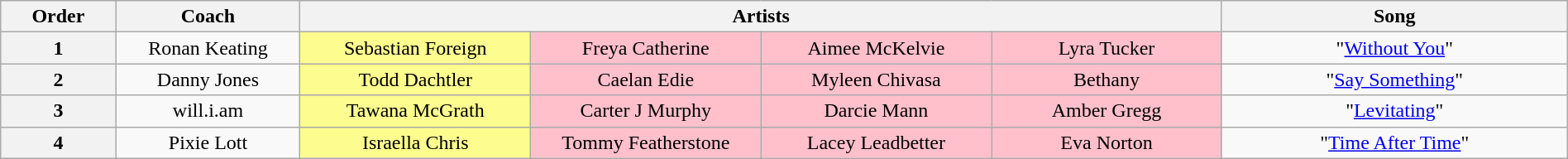<table class="wikitable" style="text-align:center; width:100%">
<tr>
<th style="width:05%">Order</th>
<th style="width:08%">Coach</th>
<th colspan="4">Artists</th>
<th style="width:15%">Song</th>
</tr>
<tr>
<th scope="col">1</th>
<td>Ronan Keating</td>
<td style="background:#fdfc8f; width:10%">Sebastian Foreign</td>
<td style="background:pink; width:10%">Freya Catherine</td>
<td style="background:pink; width:10%">Aimee McKelvie</td>
<td style="background:pink; width:10%">Lyra Tucker</td>
<td>"<a href='#'>Without You</a>"</td>
</tr>
<tr>
<th scope="col">2</th>
<td>Danny Jones</td>
<td style="background:#fdfc8f">Todd Dachtler</td>
<td style="background:pink">Caelan Edie</td>
<td style="background:pink">Myleen Chivasa</td>
<td style="background:pink">Bethany</td>
<td>"<a href='#'>Say Something</a>"</td>
</tr>
<tr>
<th scope="col">3</th>
<td>will.i.am</td>
<td style="background:#fdfc8f">Tawana McGrath</td>
<td style="background:pink">Carter J Murphy</td>
<td style="background:pink">Darcie Mann</td>
<td style="background:pink">Amber Gregg</td>
<td>"<a href='#'>Levitating</a>"</td>
</tr>
<tr>
<th scope="col">4</th>
<td>Pixie Lott</td>
<td style="background:#fdfc8f">Israella Chris</td>
<td style="background:pink">Tommy Featherstone</td>
<td style="background:pink">Lacey Leadbetter</td>
<td style="background:pink">Eva Norton</td>
<td>"<a href='#'>Time After Time</a>"</td>
</tr>
</table>
